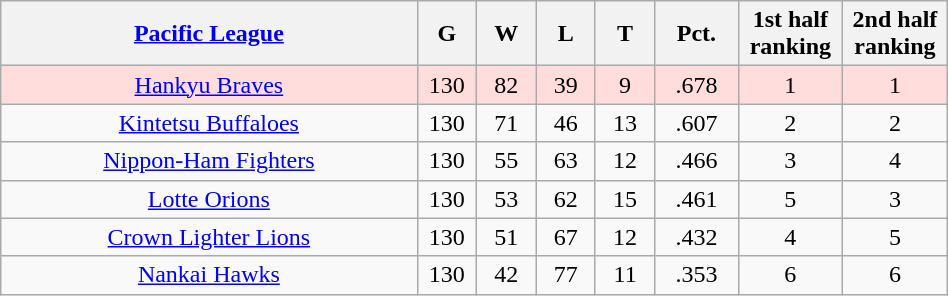<table class="wikitable"  style="width:50%; text-align:center;">
<tr>
<th style="width:35%;"><a href='#'>Pacific League</a></th>
<th style="width:5%;">G</th>
<th style="width:5%;">W</th>
<th style="width:5%;">L</th>
<th style="width:5%;">T</th>
<th style="width:7%;">Pct.</th>
<th style="width:5%;">1st half ranking</th>
<th style="width:5%;">2nd half ranking</th>
</tr>
<tr style="background:#fdd;">
<td><a href='#'>Hankyu Braves</a></td>
<td>130</td>
<td>82</td>
<td>39</td>
<td>9</td>
<td>.678</td>
<td>1</td>
<td>1</td>
</tr>
<tr align=center>
<td><a href='#'>Kintetsu Buffaloes</a></td>
<td>130</td>
<td>71</td>
<td>46</td>
<td>13</td>
<td>.607</td>
<td>2</td>
<td>2</td>
</tr>
<tr align=center>
<td><a href='#'>Nippon-Ham Fighters</a></td>
<td>130</td>
<td>55</td>
<td>63</td>
<td>12</td>
<td>.466</td>
<td>3</td>
<td>4</td>
</tr>
<tr align=center>
<td><a href='#'>Lotte Orions</a></td>
<td>130</td>
<td>53</td>
<td>62</td>
<td>15</td>
<td>.461</td>
<td>5</td>
<td>3</td>
</tr>
<tr align=center>
<td><a href='#'>Crown Lighter Lions</a></td>
<td>130</td>
<td>51</td>
<td>67</td>
<td>12</td>
<td>.432</td>
<td>4</td>
<td>5</td>
</tr>
<tr align=center>
<td><a href='#'>Nankai Hawks</a></td>
<td>130</td>
<td>42</td>
<td>77</td>
<td>11</td>
<td>.353</td>
<td>6</td>
<td>6</td>
</tr>
</table>
